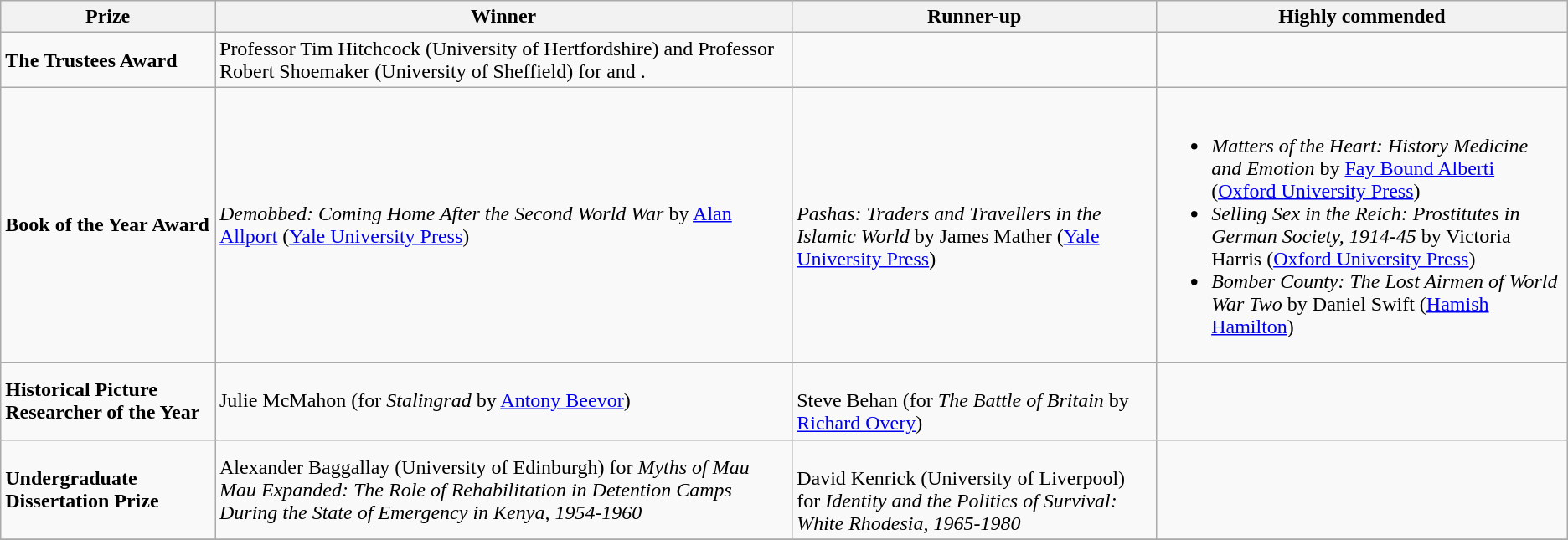<table class="wikitable">
<tr>
<th>Prize</th>
<th>Winner</th>
<th>Runner-up</th>
<th>Highly commended</th>
</tr>
<tr>
<td><strong>The Trustees Award</strong></td>
<td>Professor Tim Hitchcock (University of Hertfordshire) and Professor Robert Shoemaker (University of Sheffield) for  and .</td>
<td></td>
<td></td>
</tr>
<tr>
<td><strong>Book of the Year Award</strong></td>
<td><em>Demobbed: Coming Home After the Second World War</em> by <a href='#'>Alan Allport</a> (<a href='#'>Yale University Press</a>)</td>
<td><br><em>Pashas: Traders and Travellers in the Islamic World</em> by James Mather (<a href='#'>Yale University Press</a>)</td>
<td><br><ul><li><em>Matters of the Heart: History Medicine and Emotion</em> by <a href='#'>Fay Bound Alberti</a> (<a href='#'>Oxford University Press</a>)</li><li><em>Selling Sex in the Reich: Prostitutes in German Society, 1914-45</em> by Victoria Harris (<a href='#'>Oxford University Press</a>)</li><li><em>Bomber County: The Lost Airmen of World War Two</em> by Daniel Swift (<a href='#'>Hamish Hamilton</a>)</li></ul></td>
</tr>
<tr>
<td><strong>Historical Picture Researcher of the Year</strong></td>
<td>Julie McMahon (for <em>Stalingrad</em> by <a href='#'>Antony Beevor</a>)</td>
<td><br>Steve Behan (for <em>The Battle of Britain</em> by <a href='#'>Richard Overy</a>)</td>
<td></td>
</tr>
<tr>
<td><strong>Undergraduate Dissertation Prize</strong></td>
<td>Alexander Baggallay (University of Edinburgh) for <em>Myths of Mau Mau Expanded: The Role of Rehabilitation in Detention Camps During the State of Emergency in Kenya, 1954-1960</em></td>
<td><br>David Kenrick (University of Liverpool) for <em>Identity and the Politics of Survival: White Rhodesia, 1965-1980</em></td>
<td></td>
</tr>
<tr>
</tr>
</table>
